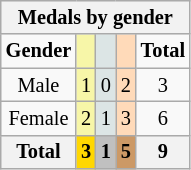<table class="wikitable" style="font-size:85%">
<tr style="background:#efefef;">
<th colspan=5>Medals by gender</th>
</tr>
<tr align=center>
<td><strong>Gender</strong></td>
<td style="background:#f7f6a8;"></td>
<td style="background:#dce5e5;"></td>
<td style="background:#ffdab9;"></td>
<td><strong>Total</strong></td>
</tr>
<tr align=center>
<td>Male</td>
<td style="background:#F7F6A8;">1</td>
<td style="background:#DCE5E5;">0</td>
<td style="background:#FFDAB9;">2</td>
<td>3</td>
</tr>
<tr align=center>
<td>Female</td>
<td style="background:#F7F6A8;">2</td>
<td style="background:#DCE5E5;">1</td>
<td style="background:#FFDAB9;">3</td>
<td>6</td>
</tr>
<tr align=center>
<th>Total</th>
<th style="background:gold;">3</th>
<th style="background:silver;">1</th>
<th style="background:#c96;">5</th>
<th>9</th>
</tr>
</table>
